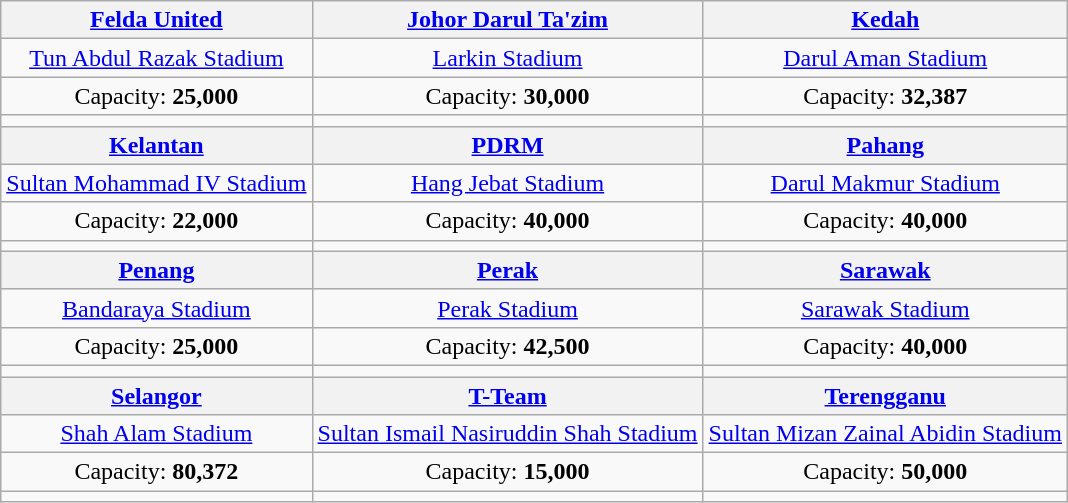<table class="wikitable" style="text-align:center">
<tr>
<th><a href='#'>Felda United</a></th>
<th><a href='#'>Johor Darul Ta'zim</a></th>
<th><a href='#'>Kedah</a></th>
</tr>
<tr>
<td><a href='#'>Tun Abdul Razak Stadium</a></td>
<td><a href='#'>Larkin Stadium</a></td>
<td><a href='#'>Darul Aman Stadium</a></td>
</tr>
<tr>
<td>Capacity: <strong>25,000</strong></td>
<td>Capacity: <strong>30,000</strong></td>
<td>Capacity: <strong>32,387</strong></td>
</tr>
<tr>
<td></td>
<td></td>
<td></td>
</tr>
<tr>
<th><a href='#'>Kelantan</a></th>
<th><a href='#'>PDRM</a></th>
<th><a href='#'>Pahang</a></th>
</tr>
<tr>
<td><a href='#'>Sultan Mohammad IV Stadium</a></td>
<td><a href='#'>Hang Jebat Stadium</a></td>
<td><a href='#'>Darul Makmur Stadium</a></td>
</tr>
<tr>
<td>Capacity: <strong>22,000</strong></td>
<td>Capacity: <strong>40,000</strong></td>
<td>Capacity: <strong>40,000</strong></td>
</tr>
<tr>
<td></td>
<td></td>
<td></td>
</tr>
<tr>
<th><a href='#'>Penang</a></th>
<th><a href='#'>Perak</a></th>
<th><a href='#'>Sarawak</a></th>
</tr>
<tr>
<td><a href='#'>Bandaraya Stadium</a></td>
<td><a href='#'>Perak Stadium</a></td>
<td><a href='#'>Sarawak Stadium</a></td>
</tr>
<tr>
<td>Capacity: <strong>25,000</strong></td>
<td>Capacity: <strong>42,500</strong></td>
<td>Capacity: <strong>40,000</strong></td>
</tr>
<tr>
<td></td>
<td></td>
<td></td>
</tr>
<tr>
<th><a href='#'>Selangor</a></th>
<th><a href='#'>T-Team</a></th>
<th><a href='#'>Terengganu</a></th>
</tr>
<tr>
<td><a href='#'>Shah Alam Stadium</a></td>
<td><a href='#'>Sultan Ismail Nasiruddin Shah Stadium</a></td>
<td><a href='#'>Sultan Mizan Zainal Abidin Stadium</a></td>
</tr>
<tr>
<td>Capacity: <strong>80,372</strong></td>
<td>Capacity: <strong>15,000</strong></td>
<td>Capacity: <strong>50,000</strong></td>
</tr>
<tr>
<td></td>
<td></td>
<td></td>
</tr>
</table>
